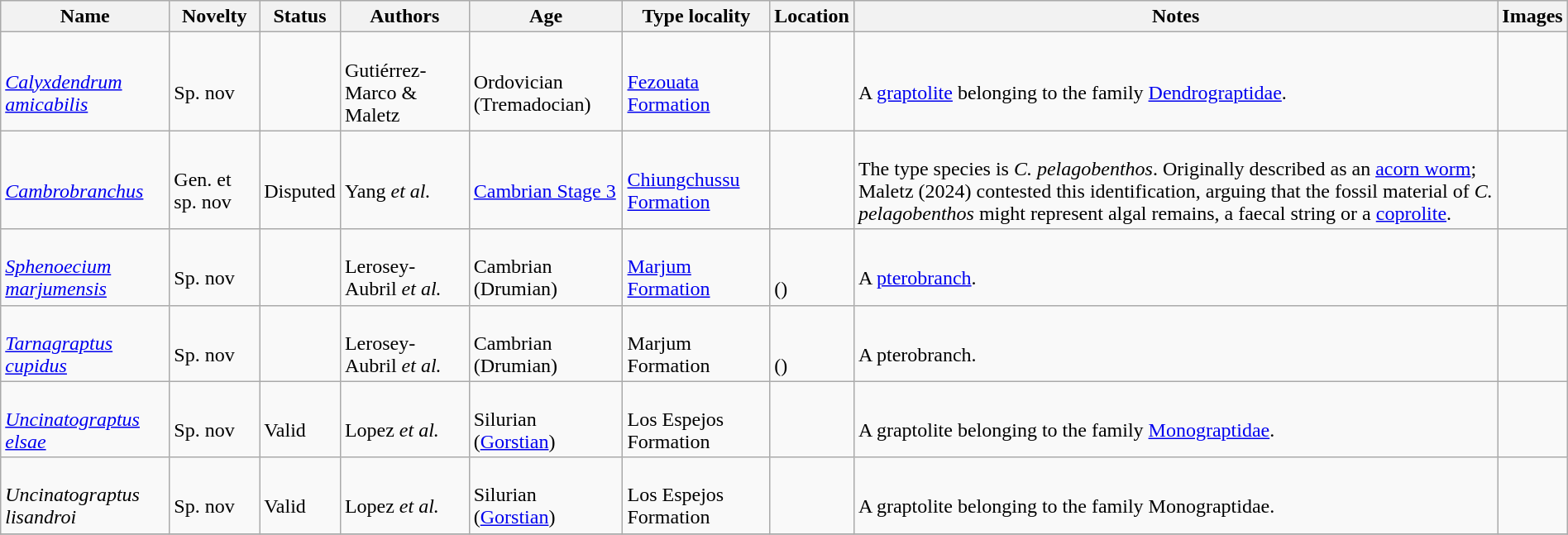<table class="wikitable sortable" align="center" width="100%">
<tr>
<th>Name</th>
<th>Novelty</th>
<th>Status</th>
<th>Authors</th>
<th>Age</th>
<th>Type locality</th>
<th>Location</th>
<th>Notes</th>
<th>Images</th>
</tr>
<tr>
<td><br><em><a href='#'>Calyxdendrum amicabilis</a></em></td>
<td><br>Sp. nov</td>
<td></td>
<td><br>Gutiérrez-Marco & Maletz</td>
<td><br>Ordovician (Tremadocian)</td>
<td><br><a href='#'>Fezouata Formation</a></td>
<td><br></td>
<td><br>A <a href='#'>graptolite</a> belonging to the family <a href='#'>Dendrograptidae</a>.</td>
<td></td>
</tr>
<tr>
<td><br><em><a href='#'>Cambrobranchus</a></em></td>
<td><br>Gen. et sp. nov</td>
<td><br>Disputed</td>
<td><br>Yang <em>et al.</em></td>
<td><br><a href='#'>Cambrian Stage 3</a></td>
<td><br><a href='#'>Chiungchussu Formation</a></td>
<td><br></td>
<td><br>The type species is <em>C. pelagobenthos</em>. Originally described as an <a href='#'>acorn worm</a>; Maletz (2024) contested this identification, arguing that the fossil material of <em>C. pelagobenthos</em> might represent algal remains, a faecal string or a <a href='#'>coprolite</a>.</td>
<td></td>
</tr>
<tr>
<td><br><em><a href='#'>Sphenoecium marjumensis</a></em></td>
<td><br>Sp. nov</td>
<td></td>
<td><br>Lerosey-Aubril <em>et al.</em></td>
<td><br>Cambrian (Drumian)</td>
<td><br><a href='#'>Marjum Formation</a></td>
<td><br><br>()</td>
<td><br>A <a href='#'>pterobranch</a>.</td>
<td></td>
</tr>
<tr>
<td><br><em><a href='#'>Tarnagraptus cupidus</a></em></td>
<td><br>Sp. nov</td>
<td></td>
<td><br>Lerosey-Aubril <em>et al.</em></td>
<td><br>Cambrian (Drumian)</td>
<td><br>Marjum Formation</td>
<td><br><br>()</td>
<td><br>A pterobranch.</td>
<td></td>
</tr>
<tr>
<td><br><em><a href='#'>Uncinatograptus elsae</a></em></td>
<td><br>Sp. nov</td>
<td><br>Valid</td>
<td><br>Lopez <em>et al.</em></td>
<td><br>Silurian (<a href='#'>Gorstian</a>)</td>
<td><br>Los Espejos Formation</td>
<td><br></td>
<td><br>A graptolite belonging to the family <a href='#'>Monograptidae</a>.</td>
<td></td>
</tr>
<tr>
<td><br><em>Uncinatograptus lisandroi</em></td>
<td><br>Sp. nov</td>
<td><br>Valid</td>
<td><br>Lopez <em>et al.</em></td>
<td><br>Silurian (<a href='#'>Gorstian</a>)</td>
<td><br>Los Espejos Formation</td>
<td><br></td>
<td><br>A graptolite belonging to the family Monograptidae.</td>
<td></td>
</tr>
<tr>
</tr>
</table>
